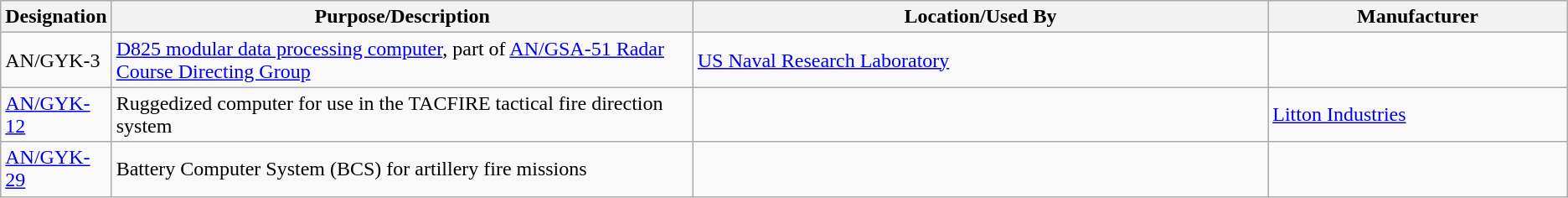<table class="wikitable sortable">
<tr>
<th scope="col">Designation</th>
<th scope="col" style="width: 500px;">Purpose/Description</th>
<th scope="col" style="width: 500px;">Location/Used By</th>
<th scope="col" style="width: 250px;">Manufacturer</th>
</tr>
<tr>
<td>AN/GYK-3</td>
<td><a href='#'>D825 modular data processing computer</a>, part of <a href='#'>AN/GSA-51 Radar Course Directing Group</a></td>
<td><a href='#'>US Naval Research Laboratory</a></td>
<td></td>
</tr>
<tr>
<td><a href='#'>AN/GYK-12</a></td>
<td>Ruggedized computer for use in the TACFIRE tactical fire direction system</td>
<td></td>
<td><a href='#'>Litton Industries</a></td>
</tr>
<tr>
<td><a href='#'>AN/GYK-29</a></td>
<td>Battery Computer System (BCS) for artillery fire missions</td>
<td></td>
<td></td>
</tr>
</table>
